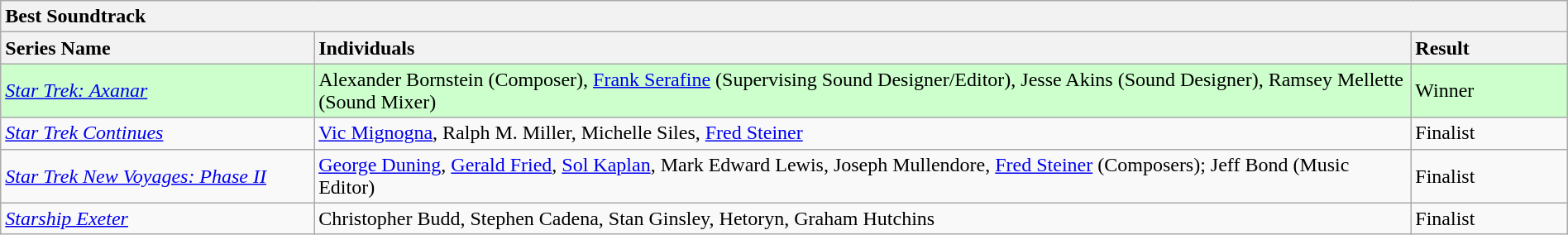<table class="wikitable" width=100%>
<tr>
<th colspan="3" ! style="text-align:left; width: 33%;">Best Soundtrack</th>
</tr>
<tr>
<th style="text-align:left; width: 20%;"><strong>Series Name</strong></th>
<th style="text-align:left; width: 70%;"><strong>Individuals</strong></th>
<th style="text-align:left; width: 10%;"><strong>Result</strong></th>
</tr>
<tr style="background-color:#ccffcc;">
<td><em><a href='#'>Star Trek: Axanar</a></em></td>
<td>Alexander Bornstein (Composer), <a href='#'>Frank Serafine</a> (Supervising Sound Designer/Editor), Jesse Akins (Sound Designer), Ramsey Mellette (Sound Mixer)</td>
<td>Winner</td>
</tr>
<tr>
<td><em><a href='#'>Star Trek Continues</a></em></td>
<td><a href='#'>Vic Mignogna</a>, Ralph M. Miller, Michelle Siles, <a href='#'>Fred Steiner</a></td>
<td>Finalist</td>
</tr>
<tr>
<td><em><a href='#'>Star Trek New Voyages: Phase II</a></em></td>
<td><a href='#'>George Duning</a>, <a href='#'>Gerald Fried</a>, <a href='#'>Sol Kaplan</a>, Mark Edward Lewis, Joseph Mullendore, <a href='#'>Fred Steiner</a> (Composers); Jeff Bond (Music Editor)</td>
<td>Finalist</td>
</tr>
<tr>
<td><em><a href='#'>Starship Exeter</a></em></td>
<td>Christopher Budd, Stephen Cadena, Stan Ginsley, Hetoryn, Graham Hutchins</td>
<td>Finalist</td>
</tr>
</table>
